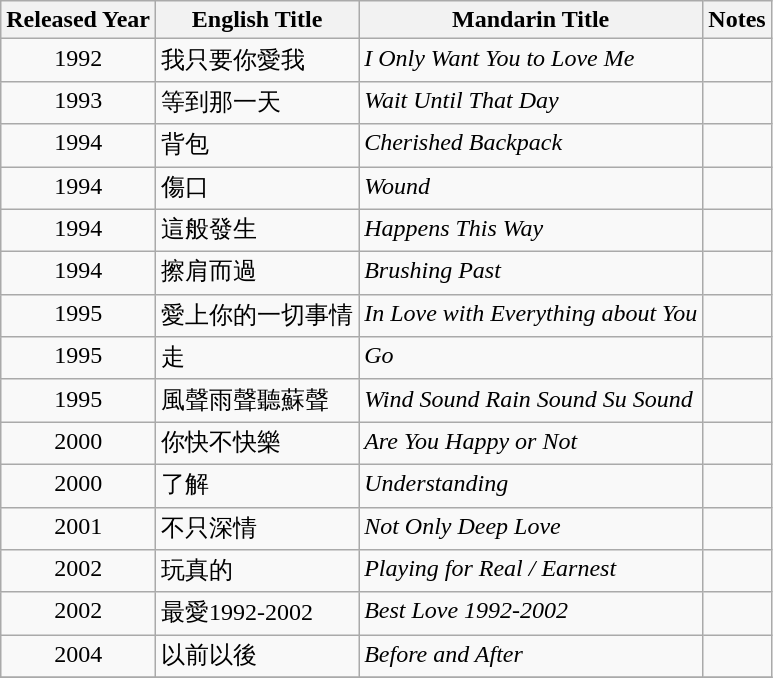<table class="wikitable sortable">
<tr>
<th>Released Year</th>
<th>English Title</th>
<th>Mandarin Title</th>
<th class="unsortable">Notes</th>
</tr>
<tr>
<td align="center" valign="top">1992</td>
<td align="left" valign="top">我只要你愛我</td>
<td align="left" valign="top"><em>I Only Want You to Love Me</em></td>
<td align="left" valign="top"></td>
</tr>
<tr>
<td align="center" valign="top">1993</td>
<td align="left" valign="top">等到那一天</td>
<td align="left" valign="top"><em>Wait Until That Day</em></td>
<td align="left" valign="top"></td>
</tr>
<tr>
<td align="center" valign="top">1994</td>
<td align="left" valign="top">背包</td>
<td align="left" valign="top"><em>Cherished Backpack</em></td>
<td align="left" valign="top"></td>
</tr>
<tr>
<td align="center" valign="top">1994</td>
<td align="left" valign="top">傷口</td>
<td align="left" valign="top"><em>Wound</em></td>
<td align="left" valign="top"></td>
</tr>
<tr>
<td align="center" valign="top">1994</td>
<td align="left" valign="top">這般發生</td>
<td align="left" valign="top"><em>Happens This Way</em></td>
<td align="left" valign="top"></td>
</tr>
<tr>
<td align="center" valign="top">1994</td>
<td align="left" valign="top">擦肩而過</td>
<td align="left" valign="top"><em>Brushing Past</em></td>
<td align="left" valign="top"></td>
</tr>
<tr>
<td align="center" valign="top">1995</td>
<td align="left" valign="top">愛上你的一切事情</td>
<td align="left" valign="top"><em>In Love with Everything about You</em></td>
<td align="left" valign="top"></td>
</tr>
<tr>
<td align="center" valign="top">1995</td>
<td align="left" valign="top">走</td>
<td align="left" valign="top"><em>Go</em></td>
<td align="left" valign="top"></td>
</tr>
<tr>
<td align="center" valign="top">1995</td>
<td align="left" valign="top">風聲雨聲聽蘇聲</td>
<td align="left" valign="top"><em>Wind Sound Rain Sound Su Sound</em></td>
<td align="left" valign="top"></td>
</tr>
<tr>
<td align="center" valign="top">2000</td>
<td align="left" valign="top">你快不快樂</td>
<td align="left" valign="top"><em>Are You Happy or Not</em></td>
<td align="left" valign="top"></td>
</tr>
<tr>
<td align="center" valign="top">2000</td>
<td align="left" valign="top">了解</td>
<td align="left" valign="top"><em>Understanding</em></td>
<td align="left" valign="top"></td>
</tr>
<tr>
<td align="center" valign="top">2001</td>
<td align="left" valign="top">不只深情</td>
<td align="left" valign="top"><em>Not Only Deep Love</em></td>
<td align="left" valign="top"></td>
</tr>
<tr>
<td align="center" valign="top">2002</td>
<td align="left" valign="top">玩真的</td>
<td align="left" valign="top"><em>Playing for Real / Earnest</em></td>
<td align="left" valign="top"></td>
</tr>
<tr>
<td align="center" valign="top">2002</td>
<td align="left" valign="top">最愛1992-2002</td>
<td align="left" valign="top"><em>Best Love 1992-2002</em></td>
<td align="left" valign="top"></td>
</tr>
<tr>
<td align="center" valign="top">2004</td>
<td align="left" valign="top">以前以後</td>
<td align="left" valign="top"><em>Before and After</em></td>
<td align="left" valign="top"></td>
</tr>
<tr>
</tr>
</table>
